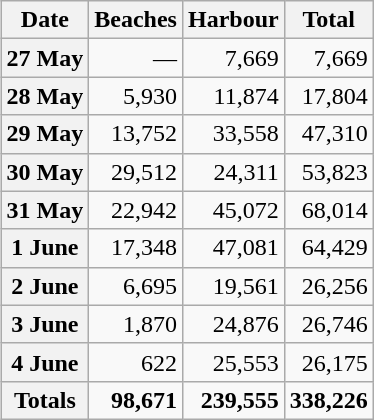<table class="wikitable plainrowheaders floatright" align=right style="text-align: right;">
<tr>
<th scope="col">Date</th>
<th scope="col">Beaches</th>
<th scope="col">Harbour</th>
<th scope="col">Total</th>
</tr>
<tr>
<th scope="row">27 May</th>
<td>—</td>
<td>7,669</td>
<td>7,669</td>
</tr>
<tr>
<th scope="row">28 May</th>
<td>5,930</td>
<td>11,874</td>
<td>17,804</td>
</tr>
<tr>
<th scope="row">29 May</th>
<td>13,752</td>
<td>33,558</td>
<td>47,310</td>
</tr>
<tr>
<th scope="row">30 May</th>
<td>29,512</td>
<td>24,311</td>
<td>53,823</td>
</tr>
<tr>
<th scope="row">31 May</th>
<td>22,942</td>
<td>45,072</td>
<td>68,014</td>
</tr>
<tr>
<th scope="row">1 June</th>
<td>17,348</td>
<td>47,081</td>
<td>64,429</td>
</tr>
<tr>
<th scope="row">2 June</th>
<td>6,695</td>
<td>19,561</td>
<td>26,256</td>
</tr>
<tr>
<th scope="row">3 June</th>
<td>1,870</td>
<td>24,876</td>
<td>26,746</td>
</tr>
<tr>
<th scope="row">4 June</th>
<td>622</td>
<td>25,553</td>
<td>26,175</td>
</tr>
<tr>
<th scope="row"><strong>Totals</strong></th>
<td><strong>98,671</strong></td>
<td><strong>239,555</strong></td>
<td><strong>338,226</strong></td>
</tr>
</table>
